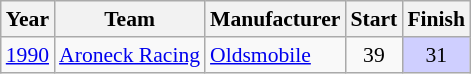<table class="wikitable" style="font-size: 90%;">
<tr>
<th>Year</th>
<th>Team</th>
<th>Manufacturer</th>
<th>Start</th>
<th>Finish</th>
</tr>
<tr>
<td><a href='#'>1990</a></td>
<td><a href='#'>Aroneck Racing</a></td>
<td><a href='#'>Oldsmobile</a></td>
<td align=center>39</td>
<td align=center style="background:#CFCFFF;">31</td>
</tr>
</table>
